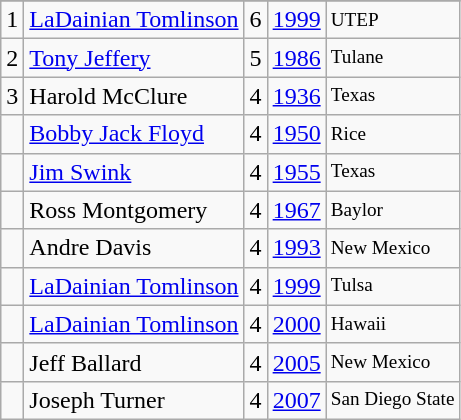<table class="wikitable">
<tr>
</tr>
<tr>
<td>1</td>
<td><a href='#'>LaDainian Tomlinson</a></td>
<td>6</td>
<td><a href='#'>1999</a></td>
<td style="font-size:80%;">UTEP</td>
</tr>
<tr>
<td>2</td>
<td><a href='#'>Tony Jeffery</a></td>
<td>5</td>
<td><a href='#'>1986</a></td>
<td style="font-size:80%;">Tulane</td>
</tr>
<tr>
<td>3</td>
<td>Harold McClure</td>
<td>4</td>
<td><a href='#'>1936</a></td>
<td style="font-size:80%;">Texas</td>
</tr>
<tr>
<td></td>
<td><a href='#'>Bobby Jack Floyd</a></td>
<td>4</td>
<td><a href='#'>1950</a></td>
<td style="font-size:80%;">Rice</td>
</tr>
<tr>
<td></td>
<td><a href='#'>Jim Swink</a></td>
<td>4</td>
<td><a href='#'>1955</a></td>
<td style="font-size:80%;">Texas</td>
</tr>
<tr>
<td></td>
<td>Ross Montgomery</td>
<td>4</td>
<td><a href='#'>1967</a></td>
<td style="font-size:80%;">Baylor</td>
</tr>
<tr>
<td></td>
<td>Andre Davis</td>
<td>4</td>
<td><a href='#'>1993</a></td>
<td style="font-size:80%;">New Mexico</td>
</tr>
<tr>
<td></td>
<td><a href='#'>LaDainian Tomlinson</a></td>
<td>4</td>
<td><a href='#'>1999</a></td>
<td style="font-size:80%;">Tulsa</td>
</tr>
<tr>
<td></td>
<td><a href='#'>LaDainian Tomlinson</a></td>
<td>4</td>
<td><a href='#'>2000</a></td>
<td style="font-size:80%;">Hawaii</td>
</tr>
<tr>
<td></td>
<td>Jeff Ballard</td>
<td>4</td>
<td><a href='#'>2005</a></td>
<td style="font-size:80%;">New Mexico</td>
</tr>
<tr>
<td></td>
<td>Joseph Turner</td>
<td>4</td>
<td><a href='#'>2007</a></td>
<td style="font-size:80%;">San Diego State</td>
</tr>
</table>
